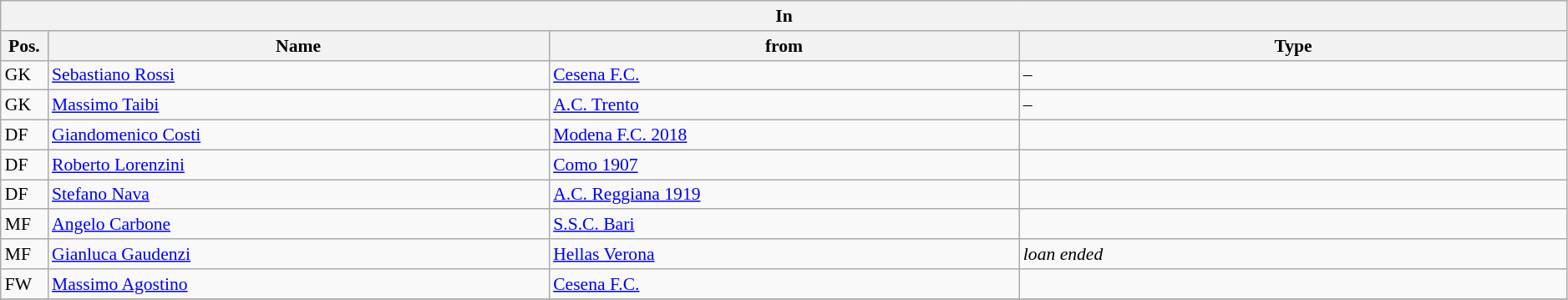<table class="wikitable" style="font-size:90%;width:99%;">
<tr>
<th colspan="4">In</th>
</tr>
<tr>
<th width=3%>Pos.</th>
<th width=32%>Name</th>
<th width=30%>from</th>
<th width=35%>Type</th>
</tr>
<tr>
<td>GK</td>
<td><a href='#'>Sebastiano Rossi</a></td>
<td><a href='#'>Cesena F.C.</a></td>
<td>–</td>
</tr>
<tr>
<td>GK</td>
<td><a href='#'>Massimo Taibi</a></td>
<td><a href='#'>A.C. Trento</a></td>
<td>–</td>
</tr>
<tr>
<td>DF</td>
<td><a href='#'>Giandomenico Costi</a></td>
<td><a href='#'>Modena F.C. 2018</a></td>
<td></td>
</tr>
<tr>
<td>DF</td>
<td><a href='#'>Roberto Lorenzini</a></td>
<td><a href='#'>Como 1907</a></td>
<td></td>
</tr>
<tr>
<td>DF</td>
<td><a href='#'>Stefano Nava</a></td>
<td><a href='#'>A.C. Reggiana 1919</a></td>
<td></td>
</tr>
<tr>
<td>MF</td>
<td><a href='#'>Angelo Carbone</a></td>
<td><a href='#'>S.S.C. Bari</a></td>
<td></td>
</tr>
<tr>
<td>MF</td>
<td><a href='#'>Gianluca Gaudenzi</a></td>
<td><a href='#'>Hellas Verona</a></td>
<td><em>loan ended</em></td>
</tr>
<tr>
<td>FW</td>
<td><a href='#'>Massimo Agostino</a></td>
<td><a href='#'>Cesena F.C.</a></td>
<td></td>
</tr>
<tr>
</tr>
</table>
